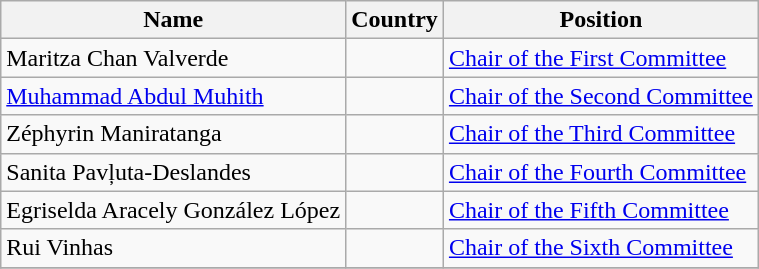<table class="wikitable">
<tr>
<th>Name</th>
<th>Country</th>
<th>Position</th>
</tr>
<tr>
<td>Maritza Chan Valverde</td>
<td></td>
<td><a href='#'>Chair of the First Committee</a></td>
</tr>
<tr>
<td><a href='#'>Muhammad Abdul Muhith</a></td>
<td></td>
<td><a href='#'>Chair of the Second Committee</a></td>
</tr>
<tr>
<td>Zéphyrin Maniratanga</td>
<td></td>
<td><a href='#'>Chair of the Third Committee</a></td>
</tr>
<tr>
<td>Sanita Pavļuta-Deslandes</td>
<td></td>
<td><a href='#'>Chair of the Fourth Committee</a></td>
</tr>
<tr>
<td>Egriselda Aracely González López</td>
<td></td>
<td><a href='#'>Chair of the Fifth Committee</a></td>
</tr>
<tr>
<td>Rui Vinhas</td>
<td></td>
<td><a href='#'>Chair of the Sixth Committee</a></td>
</tr>
<tr>
</tr>
</table>
